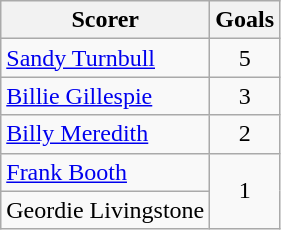<table class="wikitable">
<tr>
<th>Scorer</th>
<th>Goals</th>
</tr>
<tr>
<td> <a href='#'>Sandy Turnbull</a></td>
<td align=center>5</td>
</tr>
<tr>
<td> <a href='#'>Billie Gillespie</a></td>
<td align=center>3</td>
</tr>
<tr>
<td> <a href='#'>Billy Meredith</a></td>
<td align=center>2</td>
</tr>
<tr>
<td> <a href='#'>Frank Booth</a></td>
<td rowspan="2" align=center>1</td>
</tr>
<tr>
<td>Geordie Livingstone</td>
</tr>
</table>
